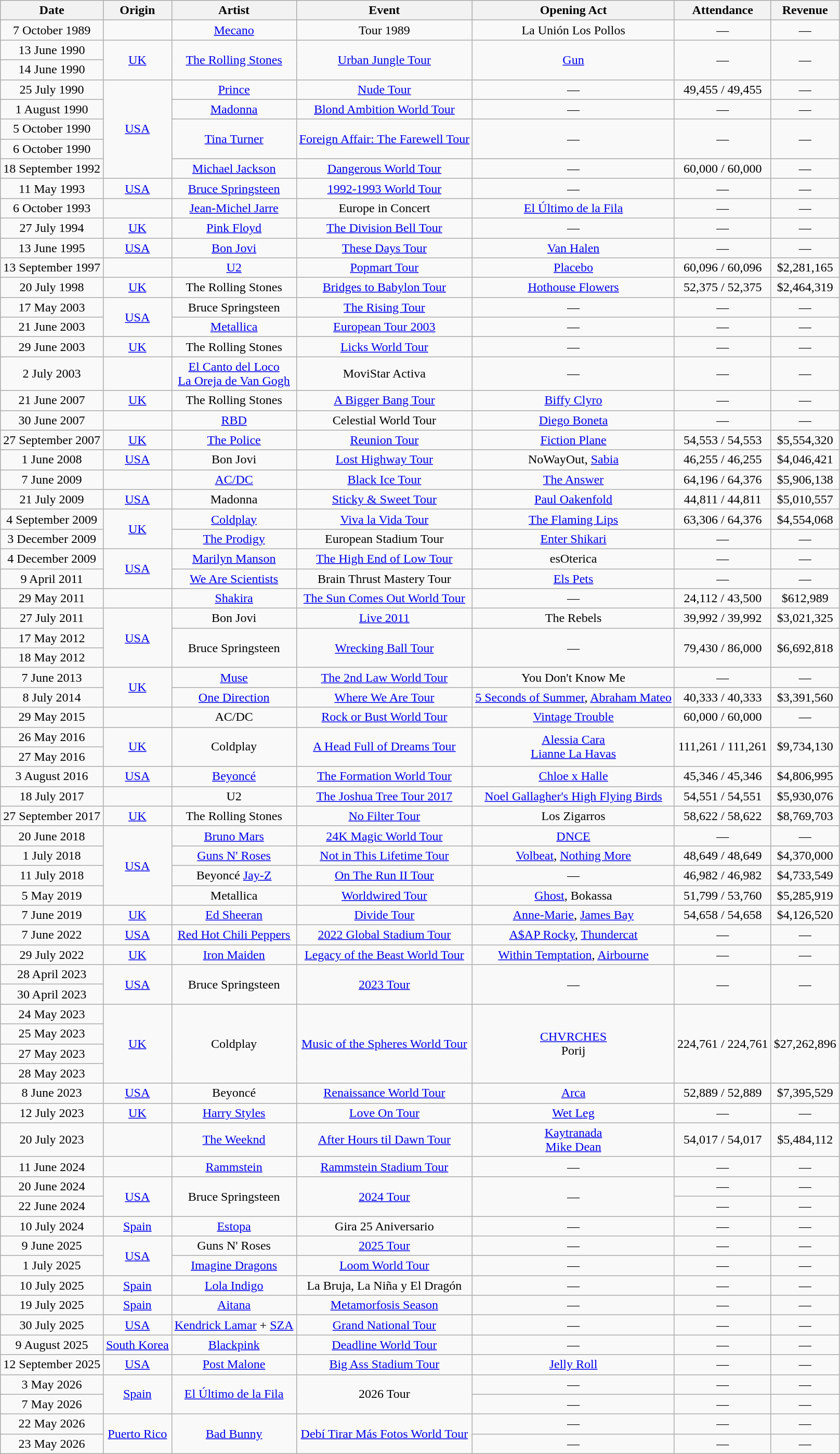<table class="wikitable" style="text-align:center;">
<tr>
<th>Date</th>
<th>Origin</th>
<th>Artist</th>
<th>Event</th>
<th>Opening Act</th>
<th>Attendance</th>
<th>Revenue</th>
</tr>
<tr>
<td>7 October 1989</td>
<td></td>
<td><a href='#'>Mecano</a></td>
<td>Tour 1989</td>
<td>La Unión Los Pollos</td>
<td>—</td>
<td>—</td>
</tr>
<tr>
<td>13 June 1990</td>
<td rowspan="2"> <a href='#'>UK</a></td>
<td rowspan="2"><a href='#'>The Rolling Stones</a></td>
<td rowspan="2"><a href='#'>Urban Jungle Tour</a></td>
<td rowspan="2"><a href='#'>Gun</a></td>
<td rowspan="2">—</td>
<td rowspan="2">—</td>
</tr>
<tr>
<td>14 June 1990</td>
</tr>
<tr>
<td>25 July 1990</td>
<td rowspan="5"> <a href='#'>USA</a></td>
<td><a href='#'>Prince</a></td>
<td><a href='#'>Nude Tour</a></td>
<td>—</td>
<td>49,455 / 49,455</td>
<td>—</td>
</tr>
<tr>
<td>1 August 1990</td>
<td><a href='#'>Madonna</a></td>
<td><a href='#'>Blond Ambition World Tour</a></td>
<td>—</td>
<td>—</td>
<td>—</td>
</tr>
<tr>
<td>5 October 1990</td>
<td rowspan="2"><a href='#'>Tina Turner</a></td>
<td rowspan="2"><a href='#'>Foreign Affair: The Farewell Tour</a></td>
<td rowspan="2">—</td>
<td rowspan="2">—</td>
<td rowspan="2">—</td>
</tr>
<tr>
<td>6 October 1990</td>
</tr>
<tr>
<td>18 September 1992</td>
<td><a href='#'>Michael Jackson</a></td>
<td><a href='#'>Dangerous World Tour</a></td>
<td>—</td>
<td>60,000 / 60,000</td>
<td>—</td>
</tr>
<tr>
<td>11 May 1993</td>
<td> <a href='#'>USA</a></td>
<td><a href='#'>Bruce Springsteen</a></td>
<td><a href='#'>1992-1993 World Tour</a></td>
<td>—</td>
<td>—</td>
<td>—</td>
</tr>
<tr>
<td>6 October 1993</td>
<td></td>
<td><a href='#'>Jean-Michel Jarre</a></td>
<td>Europe in Concert</td>
<td><a href='#'>El Último de la Fila</a></td>
<td>—</td>
<td>—</td>
</tr>
<tr>
<td>27 July 1994</td>
<td> <a href='#'>UK</a></td>
<td><a href='#'>Pink Floyd</a></td>
<td><a href='#'>The Division Bell Tour</a></td>
<td>—</td>
<td>—</td>
<td>—</td>
</tr>
<tr>
<td>13 June 1995</td>
<td> <a href='#'>USA</a></td>
<td><a href='#'>Bon Jovi</a></td>
<td><a href='#'>These Days Tour</a></td>
<td><a href='#'>Van Halen</a></td>
<td>—</td>
<td>—</td>
</tr>
<tr>
<td>13 September 1997</td>
<td></td>
<td><a href='#'>U2</a></td>
<td><a href='#'>Popmart Tour</a></td>
<td><a href='#'>Placebo</a></td>
<td>60,096 / 60,096</td>
<td>$2,281,165</td>
</tr>
<tr>
<td>20 July 1998</td>
<td> <a href='#'>UK</a></td>
<td>The Rolling Stones</td>
<td><a href='#'>Bridges to Babylon Tour</a></td>
<td><a href='#'>Hothouse Flowers</a></td>
<td>52,375 / 52,375</td>
<td>$2,464,319</td>
</tr>
<tr>
<td>17 May 2003</td>
<td rowspan="2"> <a href='#'>USA</a></td>
<td>Bruce Springsteen</td>
<td><a href='#'>The Rising Tour</a></td>
<td>—</td>
<td>—</td>
<td>—</td>
</tr>
<tr>
<td>21 June 2003</td>
<td><a href='#'>Metallica</a></td>
<td><a href='#'>European Tour 2003</a></td>
<td>—</td>
<td>—</td>
<td>—</td>
</tr>
<tr>
<td>29 June 2003</td>
<td> <a href='#'>UK</a></td>
<td>The Rolling Stones</td>
<td><a href='#'>Licks World Tour</a></td>
<td>—</td>
<td>—</td>
<td>—</td>
</tr>
<tr>
<td>2 July 2003</td>
<td></td>
<td><a href='#'>El Canto del Loco</a><br><a href='#'>La Oreja de Van Gogh</a></td>
<td>MoviStar Activa</td>
<td>—</td>
<td>—</td>
<td>—</td>
</tr>
<tr>
<td>21 June 2007</td>
<td> <a href='#'>UK</a></td>
<td>The Rolling Stones</td>
<td><a href='#'>A Bigger Bang Tour</a></td>
<td><a href='#'>Biffy Clyro</a></td>
<td>—</td>
<td>—</td>
</tr>
<tr>
<td>30 June 2007</td>
<td></td>
<td><a href='#'>RBD</a></td>
<td>Celestial World Tour</td>
<td><a href='#'>Diego Boneta</a></td>
<td>—</td>
<td>—</td>
</tr>
<tr>
<td>27 September 2007</td>
<td> <a href='#'>UK</a></td>
<td><a href='#'>The Police</a></td>
<td><a href='#'>Reunion Tour</a></td>
<td><a href='#'>Fiction Plane</a></td>
<td>54,553 / 54,553</td>
<td>$5,554,320</td>
</tr>
<tr>
<td>1 June 2008</td>
<td> <a href='#'>USA</a></td>
<td>Bon Jovi</td>
<td><a href='#'>Lost Highway Tour</a></td>
<td>NoWayOut, <a href='#'>Sabia</a></td>
<td>46,255 / 46,255</td>
<td>$4,046,421</td>
</tr>
<tr>
<td>7 June 2009</td>
<td></td>
<td><a href='#'>AC/DC</a></td>
<td><a href='#'>Black Ice Tour</a></td>
<td><a href='#'>The Answer</a></td>
<td>64,196 / 64,376</td>
<td>$5,906,138</td>
</tr>
<tr>
<td>21 July 2009</td>
<td> <a href='#'>USA</a></td>
<td>Madonna</td>
<td><a href='#'>Sticky & Sweet Tour</a></td>
<td><a href='#'>Paul Oakenfold</a></td>
<td>44,811 / 44,811</td>
<td>$5,010,557</td>
</tr>
<tr>
<td>4 September 2009</td>
<td rowspan="2"> <a href='#'>UK</a></td>
<td><a href='#'>Coldplay</a></td>
<td><a href='#'>Viva la Vida Tour</a></td>
<td><a href='#'>The Flaming Lips</a></td>
<td>63,306 / 64,376</td>
<td>$4,554,068</td>
</tr>
<tr>
<td>3 December 2009</td>
<td><a href='#'>The Prodigy</a></td>
<td>European Stadium Tour</td>
<td><a href='#'>Enter Shikari</a></td>
<td>—</td>
<td>—</td>
</tr>
<tr>
<td>4 December 2009</td>
<td rowspan="2"> <a href='#'>USA</a></td>
<td><a href='#'>Marilyn Manson</a></td>
<td><a href='#'>The High End of Low Tour</a></td>
<td>esOterica</td>
<td>—</td>
<td>—</td>
</tr>
<tr>
<td>9 April 2011</td>
<td><a href='#'>We Are Scientists</a></td>
<td>Brain Thrust Mastery Tour</td>
<td><a href='#'>Els Pets</a></td>
<td>—</td>
<td>—</td>
</tr>
<tr>
<td>29 May 2011</td>
<td></td>
<td><a href='#'>Shakira</a></td>
<td><a href='#'>The Sun Comes Out World Tour</a></td>
<td>—</td>
<td>24,112 / 43,500</td>
<td>$612,989</td>
</tr>
<tr>
<td>27 July 2011</td>
<td rowspan="3"> <a href='#'>USA</a></td>
<td>Bon Jovi</td>
<td><a href='#'>Live 2011</a></td>
<td>The Rebels</td>
<td>39,992 / 39,992</td>
<td>$3,021,325</td>
</tr>
<tr>
<td>17 May 2012</td>
<td rowspan="2">Bruce Springsteen</td>
<td rowspan="2"><a href='#'>Wrecking Ball Tour</a></td>
<td rowspan="2">—</td>
<td rowspan="2">79,430 / 86,000</td>
<td rowspan="2">$6,692,818</td>
</tr>
<tr>
<td>18 May 2012</td>
</tr>
<tr>
<td>7 June 2013</td>
<td rowspan="2"> <a href='#'>UK</a></td>
<td><a href='#'>Muse</a></td>
<td><a href='#'>The 2nd Law World Tour</a></td>
<td>You Don't Know Me</td>
<td>—</td>
<td>—</td>
</tr>
<tr>
<td>8 July 2014</td>
<td><a href='#'>One Direction</a></td>
<td><a href='#'>Where We Are Tour</a></td>
<td><a href='#'>5 Seconds of Summer</a>, <a href='#'>Abraham Mateo</a></td>
<td>40,333 / 40,333</td>
<td>$3,391,560</td>
</tr>
<tr>
<td>29 May 2015</td>
<td></td>
<td>AC/DC</td>
<td><a href='#'>Rock or Bust World Tour</a></td>
<td><a href='#'>Vintage Trouble</a></td>
<td>60,000 / 60,000</td>
<td>—</td>
</tr>
<tr>
<td>26 May 2016</td>
<td rowspan="2"> <a href='#'>UK</a></td>
<td rowspan="2">Coldplay</td>
<td rowspan="2"><a href='#'>A Head Full of Dreams Tour</a></td>
<td rowspan="2"><a href='#'>Alessia Cara</a><br><a href='#'>Lianne La Havas</a></td>
<td rowspan="2">111,261 / 111,261</td>
<td rowspan="2">$9,734,130</td>
</tr>
<tr>
<td>27 May 2016</td>
</tr>
<tr>
<td>3 August 2016</td>
<td> <a href='#'>USA</a></td>
<td><a href='#'>Beyoncé</a></td>
<td><a href='#'>The Formation World Tour</a></td>
<td><a href='#'>Chloe x Halle</a></td>
<td>45,346 / 45,346</td>
<td>$4,806,995</td>
</tr>
<tr>
<td>18 July 2017</td>
<td></td>
<td>U2</td>
<td><a href='#'>The Joshua Tree Tour 2017</a></td>
<td><a href='#'>Noel Gallagher's High Flying Birds</a></td>
<td>54,551 / 54,551</td>
<td>$5,930,076</td>
</tr>
<tr>
<td>27 September 2017</td>
<td> <a href='#'>UK</a></td>
<td>The Rolling Stones</td>
<td><a href='#'>No Filter Tour</a></td>
<td>Los Zigarros</td>
<td>58,622 / 58,622</td>
<td>$8,769,703</td>
</tr>
<tr>
<td>20 June 2018</td>
<td rowspan="4"> <a href='#'>USA</a></td>
<td><a href='#'>Bruno Mars</a></td>
<td><a href='#'>24K Magic World Tour</a></td>
<td><a href='#'>DNCE</a></td>
<td>—</td>
<td>—</td>
</tr>
<tr>
<td>1 July 2018</td>
<td><a href='#'>Guns N' Roses</a></td>
<td><a href='#'>Not in This Lifetime Tour</a></td>
<td><a href='#'>Volbeat</a>, <a href='#'>Nothing More</a></td>
<td>48,649 / 48,649</td>
<td>$4,370,000</td>
</tr>
<tr>
<td>11 July 2018</td>
<td>Beyoncé <a href='#'>Jay-Z</a></td>
<td><a href='#'>On The Run II Tour</a></td>
<td>—</td>
<td>46,982 / 46,982</td>
<td>$4,733,549</td>
</tr>
<tr>
<td>5 May 2019</td>
<td>Metallica</td>
<td><a href='#'>Worldwired Tour</a></td>
<td><a href='#'>Ghost</a>, Bokassa</td>
<td>51,799 / 53,760</td>
<td>$5,285,919</td>
</tr>
<tr>
<td>7 June 2019</td>
<td> <a href='#'>UK</a></td>
<td><a href='#'>Ed Sheeran</a></td>
<td><a href='#'>Divide Tour</a></td>
<td><a href='#'>Anne-Marie</a>, <a href='#'>James Bay</a></td>
<td>54,658 / 54,658</td>
<td>$4,126,520</td>
</tr>
<tr>
<td>7 June 2022</td>
<td> <a href='#'>USA</a></td>
<td><a href='#'>Red Hot Chili Peppers</a></td>
<td><a href='#'>2022 Global Stadium Tour</a></td>
<td><a href='#'>A$AP Rocky</a>, <a href='#'>Thundercat</a></td>
<td>—</td>
<td>—</td>
</tr>
<tr>
<td>29 July 2022</td>
<td> <a href='#'>UK</a></td>
<td><a href='#'>Iron Maiden</a></td>
<td><a href='#'>Legacy of the Beast World Tour</a></td>
<td><a href='#'>Within Temptation</a>, <a href='#'>Airbourne</a></td>
<td>—</td>
<td>—</td>
</tr>
<tr>
<td>28 April 2023</td>
<td rowspan="2"> <a href='#'>USA</a></td>
<td rowspan="2">Bruce Springsteen</td>
<td rowspan="2"><a href='#'>2023 Tour</a></td>
<td rowspan="2">—</td>
<td rowspan="2">—</td>
<td rowspan="2">—</td>
</tr>
<tr>
<td>30 April 2023</td>
</tr>
<tr>
<td>24 May 2023</td>
<td rowspan="4"> <a href='#'>UK</a></td>
<td rowspan="4">Coldplay</td>
<td rowspan="4"><a href='#'>Music of the Spheres World Tour</a></td>
<td rowspan="4"><a href='#'>CHVRCHES</a><br>Porij</td>
<td rowspan="4">224,761 / 224,761</td>
<td rowspan="4">$27,262,896</td>
</tr>
<tr>
<td>25 May 2023</td>
</tr>
<tr>
<td>27 May 2023</td>
</tr>
<tr>
<td>28 May 2023</td>
</tr>
<tr>
<td>8 June 2023</td>
<td> <a href='#'>USA</a></td>
<td>Beyoncé</td>
<td><a href='#'>Renaissance World Tour</a></td>
<td><a href='#'>Arca</a></td>
<td>52,889 / 52,889</td>
<td>$7,395,529</td>
</tr>
<tr>
<td>12 July 2023</td>
<td> <a href='#'>UK</a></td>
<td><a href='#'>Harry Styles</a></td>
<td><a href='#'>Love On Tour</a></td>
<td><a href='#'>Wet Leg</a></td>
<td>—</td>
<td>—</td>
</tr>
<tr>
<td>20 July 2023</td>
<td></td>
<td><a href='#'>The Weeknd</a></td>
<td><a href='#'>After Hours til Dawn Tour</a></td>
<td><a href='#'>Kaytranada</a><br><a href='#'>Mike Dean</a></td>
<td>54,017 / 54,017</td>
<td>$5,484,112</td>
</tr>
<tr>
<td>11 June 2024</td>
<td></td>
<td><a href='#'>Rammstein</a></td>
<td><a href='#'>Rammstein Stadium Tour</a></td>
<td>—</td>
<td>—</td>
<td>—</td>
</tr>
<tr>
<td>20 June 2024</td>
<td rowspan="2"> <a href='#'>USA</a></td>
<td rowspan="2">Bruce Springsteen</td>
<td rowspan="2"><a href='#'>2024 Tour</a></td>
<td rowspan="2">—</td>
<td>—</td>
<td>—</td>
</tr>
<tr>
<td>22 June 2024</td>
<td>—</td>
<td>—</td>
</tr>
<tr>
<td>10 July 2024</td>
<td> <a href='#'>Spain</a></td>
<td><a href='#'>Estopa</a></td>
<td>Gira 25 Aniversario</td>
<td>—</td>
<td>—</td>
<td>—</td>
</tr>
<tr>
<td>9 June 2025</td>
<td rowspan="2"> <a href='#'>USA</a></td>
<td>Guns N' Roses</td>
<td><a href='#'>2025 Tour</a></td>
<td>—</td>
<td>—</td>
<td>—</td>
</tr>
<tr>
<td>1 July 2025</td>
<td><a href='#'>Imagine Dragons</a></td>
<td><a href='#'>Loom World Tour</a></td>
<td>—</td>
<td>—</td>
<td>—</td>
</tr>
<tr>
<td>10 July 2025</td>
<td> <a href='#'>Spain</a></td>
<td><a href='#'>Lola Indigo</a></td>
<td>La Bruja, La Niña y El Dragón</td>
<td>—</td>
<td>—</td>
<td>—</td>
</tr>
<tr>
<td>19 July 2025</td>
<td> <a href='#'>Spain</a></td>
<td><a href='#'>Aitana</a></td>
<td><a href='#'>Metamorfosis Season</a></td>
<td>—</td>
<td>—</td>
<td>—</td>
</tr>
<tr>
<td>30 July 2025</td>
<td> <a href='#'>USA</a></td>
<td><a href='#'>Kendrick Lamar</a> + <a href='#'>SZA</a></td>
<td><a href='#'>Grand National Tour</a></td>
<td>—</td>
<td>—</td>
<td>—</td>
</tr>
<tr>
<td>9 August 2025</td>
<td> <a href='#'>South Korea</a></td>
<td><a href='#'>Blackpink</a></td>
<td><a href='#'>Deadline World Tour</a></td>
<td>—</td>
<td>—</td>
<td>—</td>
</tr>
<tr>
<td>12 September 2025</td>
<td> <a href='#'>USA</a></td>
<td><a href='#'>Post Malone</a></td>
<td><a href='#'>Big Ass Stadium Tour</a></td>
<td><a href='#'>Jelly Roll</a></td>
<td>—</td>
<td>—</td>
</tr>
<tr>
<td>3 May 2026</td>
<td rowspan="2"> <a href='#'>Spain</a></td>
<td rowspan="2"><a href='#'>El Último de la Fila</a></td>
<td rowspan="2">2026 Tour</td>
<td>—</td>
<td>—</td>
<td>—</td>
</tr>
<tr>
<td>7 May 2026</td>
<td>—</td>
<td>—</td>
<td>—</td>
</tr>
<tr>
<td>22 May 2026</td>
<td rowspan="2"> <a href='#'>Puerto Rico</a></td>
<td rowspan="2"><a href='#'>Bad Bunny</a></td>
<td rowspan="2"><a href='#'>Debí Tirar Más Fotos World Tour</a></td>
<td>—</td>
<td>—</td>
<td>—</td>
</tr>
<tr>
<td>23 May 2026</td>
<td>—</td>
<td>—</td>
<td>—</td>
</tr>
</table>
